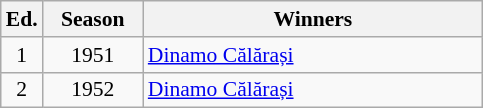<table class="wikitable" style="font-size:90%">
<tr>
<th><abbr>Ed.</abbr></th>
<th width="60">Season</th>
<th width="220">Winners</th>
</tr>
<tr>
<td align=center>1</td>
<td align=center>1951</td>
<td><a href='#'>Dinamo Călărași</a></td>
</tr>
<tr>
<td align=center>2</td>
<td align=center>1952</td>
<td><a href='#'>Dinamo Călărași</a></td>
</tr>
</table>
